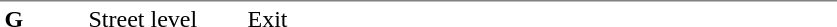<table table border=0 cellspacing=0 cellpadding=3>
<tr>
<td style="border-top:solid 1px gray;" width=50 valign=top><strong>G</strong></td>
<td style="border-top:solid 1px gray;" width=100 valign=top>Street level</td>
<td style="border-top:solid 1px gray;" width=390 valign=top>Exit</td>
</tr>
</table>
